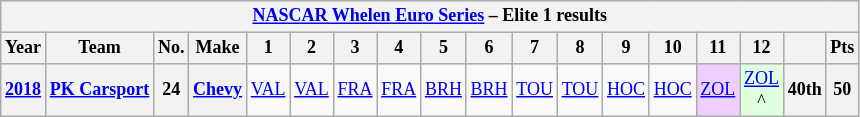<table class="wikitable" style="text-align:center; font-size:75%">
<tr>
<th colspan=21><a href='#'>NASCAR Whelen Euro Series</a> – Elite 1 results</th>
</tr>
<tr>
<th>Year</th>
<th>Team</th>
<th>No.</th>
<th>Make</th>
<th>1</th>
<th>2</th>
<th>3</th>
<th>4</th>
<th>5</th>
<th>6</th>
<th>7</th>
<th>8</th>
<th>9</th>
<th>10</th>
<th>11</th>
<th>12</th>
<th></th>
<th>Pts</th>
</tr>
<tr>
<th><a href='#'>2018</a></th>
<th><a href='#'>PK Carsport</a></th>
<th>24</th>
<th><a href='#'>Chevy</a></th>
<td><a href='#'>VAL</a></td>
<td><a href='#'>VAL</a></td>
<td><a href='#'>FRA</a></td>
<td><a href='#'>FRA</a></td>
<td><a href='#'>BRH</a></td>
<td><a href='#'>BRH</a></td>
<td><a href='#'>TOU</a></td>
<td><a href='#'>TOU</a></td>
<td><a href='#'>HOC</a></td>
<td><a href='#'>HOC</a></td>
<td style="background:#EFCFFF;"><a href='#'>ZOL</a><br></td>
<td style="background:#DFFFDF;"><a href='#'>ZOL</a><br>^</td>
<th>40th</th>
<th>50</th>
</tr>
</table>
